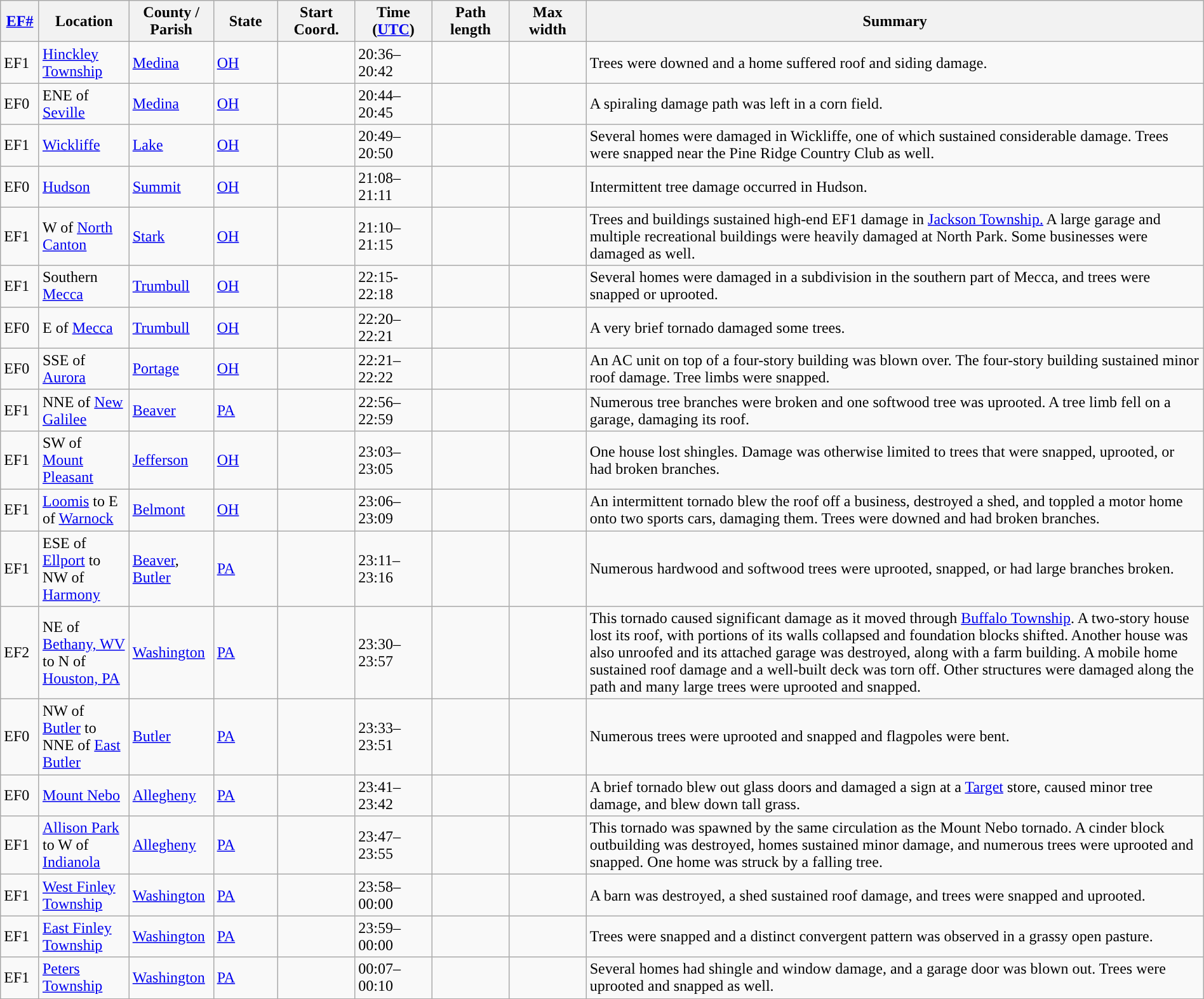<table class="wikitable sortable" style="width:100%;">
<tr>
<th scope="col"  style="width:3%; text-align:center;"><a href='#'>EF#</a></th>
<th scope="col"  style="width:7%; text-align:center;" class="unsortable">Location</th>
<th scope="col"  style="width:6%; text-align:center;" class="unsortable">County / Parish</th>
<th scope="col"  style="width:5%; text-align:center;">State</th>
<th scope="col"  style="width:6%; text-align:center;">Start Coord.</th>
<th scope="col"  style="width:6%; text-align:center;">Time (<a href='#'>UTC</a>)</th>
<th scope="col"  style="width:6%; text-align:center;">Path length</th>
<th scope="col"  style="width:6%; text-align:center;">Max width</th>
<th scope="col" class="unsortable" style="width:48%; text-align:center;">Summary</th>
</tr>
<tr>
<td>EF1</td>
<td><a href='#'>Hinckley Township</a></td>
<td><a href='#'>Medina</a></td>
<td><a href='#'>OH</a></td>
<td></td>
<td>20:36–20:42</td>
<td></td>
<td></td>
<td>Trees were downed and a home suffered roof and siding damage.</td>
</tr>
<tr>
<td>EF0</td>
<td>ENE of <a href='#'>Seville</a></td>
<td><a href='#'>Medina</a></td>
<td><a href='#'>OH</a></td>
<td></td>
<td>20:44–20:45</td>
<td></td>
<td></td>
<td>A spiraling damage path was left in a corn field.</td>
</tr>
<tr>
<td>EF1</td>
<td><a href='#'>Wickliffe</a></td>
<td><a href='#'>Lake</a></td>
<td><a href='#'>OH</a></td>
<td></td>
<td>20:49–20:50</td>
<td></td>
<td></td>
<td>Several homes were damaged in Wickliffe, one of which sustained considerable damage. Trees were snapped near the Pine Ridge Country Club as well.</td>
</tr>
<tr>
<td>EF0</td>
<td><a href='#'>Hudson</a></td>
<td><a href='#'>Summit</a></td>
<td><a href='#'>OH</a></td>
<td></td>
<td>21:08–21:11</td>
<td></td>
<td></td>
<td>Intermittent tree damage occurred in Hudson.</td>
</tr>
<tr>
<td>EF1</td>
<td>W of <a href='#'>North Canton</a></td>
<td><a href='#'>Stark</a></td>
<td><a href='#'>OH</a></td>
<td></td>
<td>21:10–21:15</td>
<td></td>
<td></td>
<td>Trees and buildings sustained high-end EF1 damage in <a href='#'>Jackson Township.</a> A large garage and multiple recreational buildings were heavily damaged at North Park. Some businesses were damaged as well.</td>
</tr>
<tr>
<td>EF1</td>
<td>Southern <a href='#'>Mecca</a></td>
<td><a href='#'>Trumbull</a></td>
<td><a href='#'>OH</a></td>
<td></td>
<td>22:15-22:18</td>
<td></td>
<td></td>
<td>Several homes were damaged in a subdivision in the southern part of Mecca, and trees were snapped or uprooted.</td>
</tr>
<tr>
<td>EF0</td>
<td>E of <a href='#'>Mecca</a></td>
<td><a href='#'>Trumbull</a></td>
<td><a href='#'>OH</a></td>
<td></td>
<td>22:20–22:21</td>
<td></td>
<td></td>
<td>A very brief tornado damaged some trees.</td>
</tr>
<tr>
<td>EF0</td>
<td>SSE of <a href='#'>Aurora</a></td>
<td><a href='#'>Portage</a></td>
<td><a href='#'>OH</a></td>
<td></td>
<td>22:21–22:22</td>
<td></td>
<td></td>
<td>An AC unit on top of a four-story building was blown over. The four-story building sustained minor roof damage. Tree limbs were snapped.</td>
</tr>
<tr>
<td>EF1</td>
<td>NNE of <a href='#'>New Galilee</a></td>
<td><a href='#'>Beaver</a></td>
<td><a href='#'>PA</a></td>
<td></td>
<td>22:56–22:59</td>
<td></td>
<td></td>
<td>Numerous tree branches were broken and one softwood tree was uprooted. A tree limb fell on a garage, damaging its roof.</td>
</tr>
<tr>
<td>EF1</td>
<td>SW of <a href='#'>Mount Pleasant</a></td>
<td><a href='#'>Jefferson</a></td>
<td><a href='#'>OH</a></td>
<td></td>
<td>23:03–23:05</td>
<td></td>
<td></td>
<td>One house lost shingles. Damage was otherwise limited to trees that were snapped, uprooted, or had broken branches.</td>
</tr>
<tr>
<td>EF1</td>
<td><a href='#'>Loomis</a> to E of <a href='#'>Warnock</a></td>
<td><a href='#'>Belmont</a></td>
<td><a href='#'>OH</a></td>
<td></td>
<td>23:06–23:09</td>
<td></td>
<td></td>
<td>An intermittent tornado blew the roof off a business, destroyed a shed, and toppled a motor home onto two sports cars, damaging them. Trees were downed and had broken branches.</td>
</tr>
<tr>
<td>EF1</td>
<td>ESE of <a href='#'>Ellport</a> to NW of <a href='#'>Harmony</a></td>
<td><a href='#'>Beaver</a>, <a href='#'>Butler</a></td>
<td><a href='#'>PA</a></td>
<td></td>
<td>23:11–23:16</td>
<td></td>
<td></td>
<td>Numerous hardwood and softwood trees were uprooted, snapped, or had large branches broken.</td>
</tr>
<tr>
<td>EF2</td>
<td>NE of <a href='#'>Bethany, WV</a> to N of <a href='#'>Houston, PA</a></td>
<td><a href='#'>Washington</a></td>
<td><a href='#'>PA</a></td>
<td></td>
<td>23:30–23:57</td>
<td></td>
<td></td>
<td>This tornado caused significant damage as it moved through <a href='#'>Buffalo Township</a>. A two-story house lost its roof, with portions of its walls collapsed and foundation blocks shifted. Another house was also unroofed and its attached garage was destroyed, along with a farm building. A mobile home sustained roof damage and a well-built deck was torn off. Other structures were damaged along the path and many large trees were uprooted and snapped.</td>
</tr>
<tr>
<td>EF0</td>
<td>NW of <a href='#'>Butler</a> to NNE of <a href='#'>East Butler</a></td>
<td><a href='#'>Butler</a></td>
<td><a href='#'>PA</a></td>
<td></td>
<td>23:33–23:51</td>
<td></td>
<td></td>
<td>Numerous trees were uprooted and snapped and flagpoles were bent.</td>
</tr>
<tr>
<td>EF0</td>
<td><a href='#'>Mount Nebo</a></td>
<td><a href='#'>Allegheny</a></td>
<td><a href='#'>PA</a></td>
<td></td>
<td>23:41–23:42</td>
<td></td>
<td></td>
<td>A brief tornado blew out glass doors and damaged a sign at a <a href='#'>Target</a> store, caused minor tree damage, and blew down tall grass.</td>
</tr>
<tr>
<td>EF1</td>
<td><a href='#'>Allison Park</a> to W of <a href='#'>Indianola</a></td>
<td><a href='#'>Allegheny</a></td>
<td><a href='#'>PA</a></td>
<td></td>
<td>23:47–23:55</td>
<td></td>
<td></td>
<td>This tornado was spawned by the same circulation as the Mount Nebo tornado. A cinder block outbuilding was destroyed, homes sustained minor damage, and numerous trees were uprooted and snapped. One home was struck by a falling tree.</td>
</tr>
<tr>
<td>EF1</td>
<td><a href='#'>West Finley Township</a></td>
<td><a href='#'>Washington</a></td>
<td><a href='#'>PA</a></td>
<td></td>
<td>23:58–00:00</td>
<td></td>
<td></td>
<td>A barn was destroyed, a shed sustained roof damage, and trees were snapped and uprooted.</td>
</tr>
<tr>
<td>EF1</td>
<td><a href='#'>East Finley Township</a></td>
<td><a href='#'>Washington</a></td>
<td><a href='#'>PA</a></td>
<td></td>
<td>23:59–00:00</td>
<td></td>
<td></td>
<td>Trees were snapped and a distinct convergent pattern was observed in a grassy open pasture.</td>
</tr>
<tr>
<td>EF1</td>
<td><a href='#'>Peters Township</a></td>
<td><a href='#'>Washington</a></td>
<td><a href='#'>PA</a></td>
<td></td>
<td>00:07–00:10</td>
<td></td>
<td></td>
<td>Several homes had shingle and window damage, and a garage door was blown out. Trees were uprooted and snapped as well.</td>
</tr>
<tr>
</tr>
</table>
